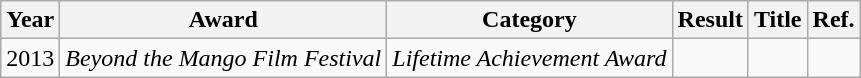<table class="wikitable">
<tr>
<th>Year</th>
<th>Award</th>
<th>Category</th>
<th>Result</th>
<th>Title</th>
<th>Ref.</th>
</tr>
<tr>
<td>2013</td>
<td><em>Beyond the Mango Film Festival</em></td>
<td><em>Lifetime Achievement Award</em></td>
<td></td>
<td></td>
<td></td>
</tr>
</table>
